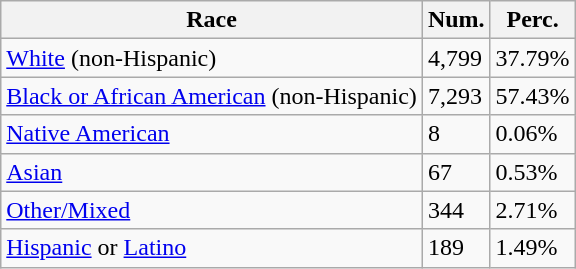<table class="wikitable">
<tr>
<th>Race</th>
<th>Num.</th>
<th>Perc.</th>
</tr>
<tr>
<td><a href='#'>White</a> (non-Hispanic)</td>
<td>4,799</td>
<td>37.79%</td>
</tr>
<tr>
<td><a href='#'>Black or African American</a> (non-Hispanic)</td>
<td>7,293</td>
<td>57.43%</td>
</tr>
<tr>
<td><a href='#'>Native American</a></td>
<td>8</td>
<td>0.06%</td>
</tr>
<tr>
<td><a href='#'>Asian</a></td>
<td>67</td>
<td>0.53%</td>
</tr>
<tr>
<td><a href='#'>Other/Mixed</a></td>
<td>344</td>
<td>2.71%</td>
</tr>
<tr>
<td><a href='#'>Hispanic</a> or <a href='#'>Latino</a></td>
<td>189</td>
<td>1.49%</td>
</tr>
</table>
